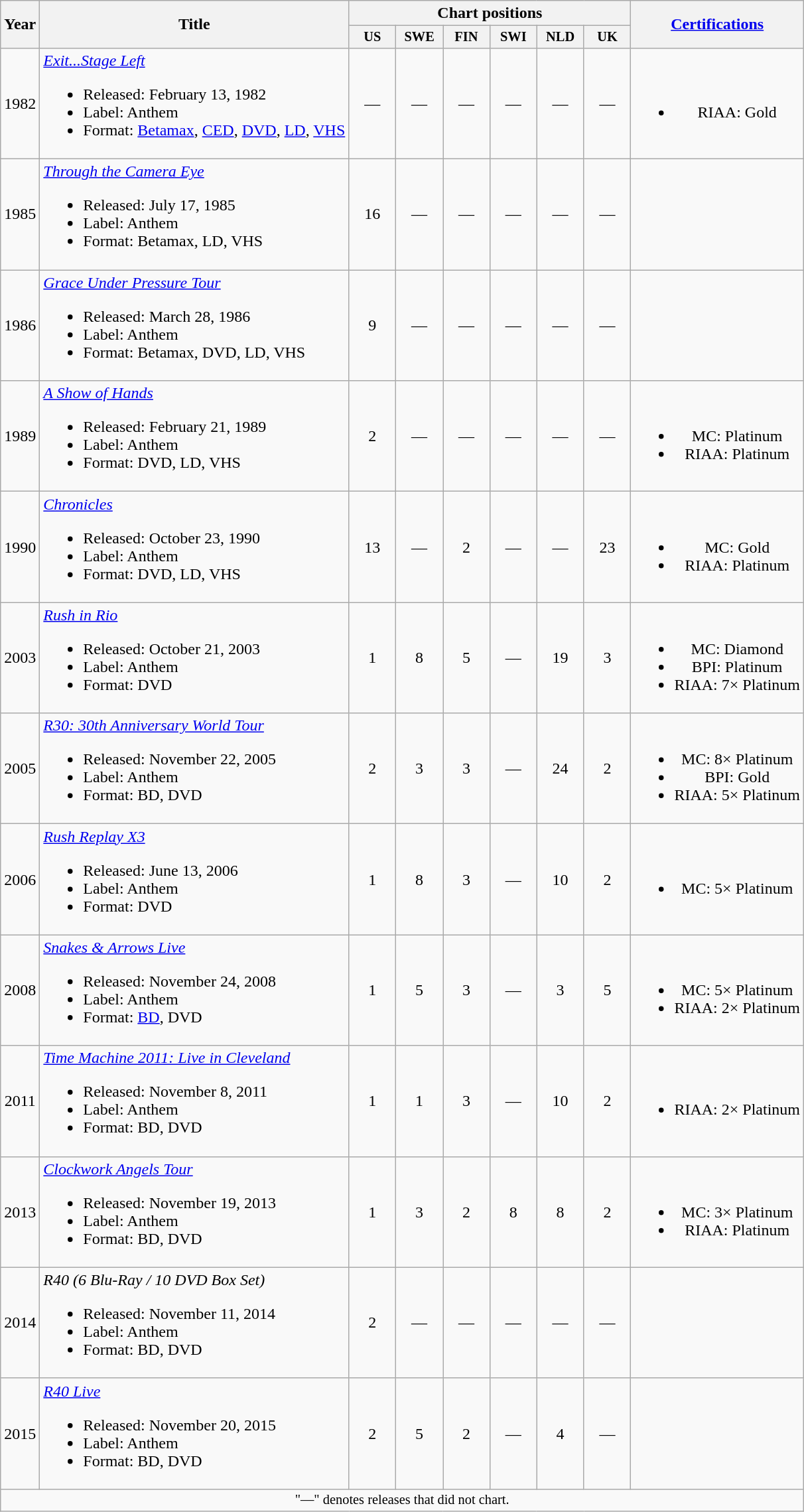<table class="wikitable plainrowheaders" style="text-align:center;">
<tr>
<th rowspan="2">Year</th>
<th rowspan="2">Title</th>
<th colspan="6">Chart positions</th>
<th rowspan="2"><a href='#'>Certifications</a></th>
</tr>
<tr>
<th style="width:3em;font-size:85%">US<br></th>
<th style="width:3em;font-size:85%">SWE<br></th>
<th style="width:3em;font-size:85%">FIN<br></th>
<th style="width:3em;font-size:85%">SWI<br></th>
<th style="width:3em;font-size:85%">NLD<br></th>
<th style="width:3em;font-size:85%">UK<br></th>
</tr>
<tr>
<td>1982</td>
<td ! style="text-align:left;"><em><a href='#'>Exit...Stage Left</a></em><br><ul><li>Released: February 13, 1982</li><li>Label: Anthem</li><li>Format: <a href='#'>Betamax</a>, <a href='#'>CED</a>, <a href='#'>DVD</a>, <a href='#'>LD</a>, <a href='#'>VHS</a></li></ul></td>
<td>—</td>
<td>—</td>
<td>—</td>
<td>—</td>
<td>—</td>
<td>—</td>
<td><br><ul><li>RIAA: Gold</li></ul></td>
</tr>
<tr>
<td>1985</td>
<td ! style="text-align:left;"><em><a href='#'>Through the Camera Eye</a></em><br><ul><li>Released: July 17, 1985</li><li>Label: Anthem</li><li>Format: Betamax, LD, VHS</li></ul></td>
<td>16</td>
<td>—</td>
<td>—</td>
<td>—</td>
<td>—</td>
<td>—</td>
<td></td>
</tr>
<tr>
<td>1986</td>
<td ! style="text-align:left;"><em><a href='#'>Grace Under Pressure Tour</a></em><br><ul><li>Released: March 28, 1986</li><li>Label: Anthem</li><li>Format: Betamax, DVD, LD, VHS</li></ul></td>
<td>9</td>
<td>—</td>
<td>—</td>
<td>—</td>
<td>—</td>
<td>—</td>
<td></td>
</tr>
<tr>
<td>1989</td>
<td ! style="text-align:left;"><em><a href='#'>A Show of Hands</a></em><br><ul><li>Released: February 21, 1989</li><li>Label: Anthem</li><li>Format: DVD, LD, VHS</li></ul></td>
<td>2</td>
<td>—</td>
<td>—</td>
<td>—</td>
<td>—</td>
<td>—</td>
<td><br><ul><li>MC: Platinum</li><li>RIAA: Platinum</li></ul></td>
</tr>
<tr>
<td>1990</td>
<td ! style="text-align:left;"><em><a href='#'>Chronicles</a></em><br><ul><li>Released: October 23, 1990</li><li>Label: Anthem</li><li>Format: DVD, LD, VHS</li></ul></td>
<td>13</td>
<td>—</td>
<td>2</td>
<td>—</td>
<td>—</td>
<td>23</td>
<td><br><ul><li>MC: Gold</li><li>RIAA: Platinum</li></ul></td>
</tr>
<tr>
<td>2003</td>
<td ! style="text-align:left;"><em><a href='#'>Rush in Rio</a></em><br><ul><li>Released: October 21, 2003</li><li>Label: Anthem</li><li>Format: DVD</li></ul></td>
<td>1</td>
<td>8</td>
<td>5<br></td>
<td>—</td>
<td>19</td>
<td>3</td>
<td><br><ul><li>MC: Diamond</li><li>BPI: Platinum</li><li>RIAA: 7× Platinum</li></ul></td>
</tr>
<tr>
<td>2005</td>
<td ! style="text-align:left;"><em><a href='#'>R30: 30th Anniversary World Tour</a></em><br><ul><li>Released: November 22, 2005</li><li>Label: Anthem</li><li>Format: BD, DVD</li></ul></td>
<td>2</td>
<td>3</td>
<td>3<br></td>
<td>—</td>
<td>24</td>
<td>2</td>
<td><br><ul><li>MC: 8× Platinum</li><li>BPI: Gold</li><li>RIAA: 5× Platinum</li></ul></td>
</tr>
<tr>
<td>2006</td>
<td ! style="text-align:left;"><em><a href='#'>Rush Replay X3</a></em><br><ul><li>Released: June 13, 2006</li><li>Label: Anthem</li><li>Format: DVD</li></ul></td>
<td>1</td>
<td>8</td>
<td>3<br></td>
<td>—</td>
<td>10</td>
<td>2</td>
<td><br><ul><li>MC: 5× Platinum</li></ul></td>
</tr>
<tr>
<td>2008</td>
<td ! style="text-align:left;"><em><a href='#'>Snakes & Arrows Live</a></em><br><ul><li>Released: November 24, 2008</li><li>Label: Anthem</li><li>Format: <a href='#'>BD</a>, DVD</li></ul></td>
<td>1</td>
<td>5</td>
<td>3<br></td>
<td>—</td>
<td>3</td>
<td>5</td>
<td><br><ul><li>MC: 5× Platinum</li><li>RIAA: 2× Platinum</li></ul></td>
</tr>
<tr>
<td>2011</td>
<td ! style="text-align:left;"><em><a href='#'>Time Machine 2011: Live in Cleveland</a></em><br><ul><li>Released: November 8, 2011</li><li>Label: Anthem</li><li>Format: BD, DVD</li></ul></td>
<td>1</td>
<td>1</td>
<td>3<br></td>
<td>—</td>
<td>10</td>
<td>2</td>
<td><br><ul><li>RIAA: 2× Platinum</li></ul></td>
</tr>
<tr>
<td>2013</td>
<td ! style="text-align:left;"><em><a href='#'>Clockwork Angels Tour</a></em><br><ul><li>Released: November 19, 2013</li><li>Label: Anthem</li><li>Format: BD, DVD</li></ul></td>
<td>1</td>
<td>3</td>
<td>2<br></td>
<td>8</td>
<td>8</td>
<td>2</td>
<td><br><ul><li>MC: 3× Platinum</li><li>RIAA: Platinum</li></ul></td>
</tr>
<tr>
<td>2014</td>
<td ! style="text-align:left;"><em>R40 (6 Blu-Ray / 10 DVD Box Set)</em><br><ul><li>Released: November 11, 2014</li><li>Label: Anthem</li><li>Format: BD, DVD</li></ul></td>
<td>2</td>
<td>—</td>
<td>—</td>
<td>—</td>
<td>—</td>
<td>—</td>
<td></td>
</tr>
<tr>
<td>2015</td>
<td ! style="text-align:left;"><em><a href='#'>R40 Live</a></em><br><ul><li>Released: November 20, 2015</li><li>Label: Anthem</li><li>Format: BD, DVD</li></ul></td>
<td>2</td>
<td>5</td>
<td>2<br></td>
<td>—</td>
<td>4</td>
<td>—</td>
<td></td>
</tr>
<tr>
<td colspan="11" style="text-align:center; font-size:85%;">"—" denotes releases that did not chart.</td>
</tr>
</table>
